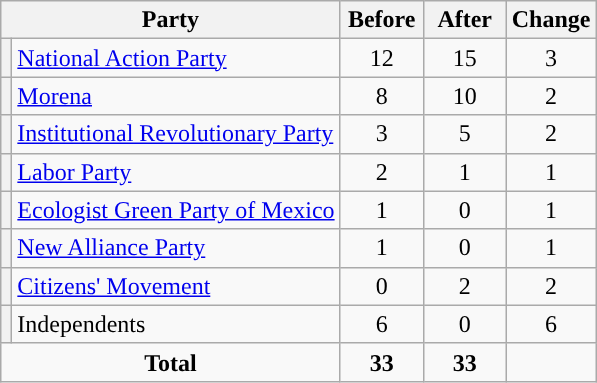<table class="wikitable" style="text-align:center;">
<tr>
<th colspan="2">Party</th>
<th style="width:3em">Before</th>
<th style="width:3em">After</th>
<th style="width:3em">Change</th>
</tr>
<tr>
<th style="background-color:"></th>
<td style="text-align:left;"><a href='#'>National Action Party</a></td>
<td>12</td>
<td>15</td>
<td>3</td>
</tr>
<tr>
<th style="background-color:"></th>
<td style="text-align:left;"><a href='#'>Morena</a></td>
<td>8</td>
<td>10</td>
<td>2</td>
</tr>
<tr>
<th style="background-color:"></th>
<td style="text-align:left;"><a href='#'>Institutional Revolutionary Party</a></td>
<td>3</td>
<td>5</td>
<td>2</td>
</tr>
<tr>
<th style="background-color:"></th>
<td style="text-align:left;"><a href='#'>Labor Party</a></td>
<td>2</td>
<td>1</td>
<td>1</td>
</tr>
<tr>
<th style="background-color:"></th>
<td style="text-align:left;"><a href='#'>Ecologist Green Party of Mexico</a></td>
<td>1</td>
<td>0</td>
<td>1</td>
</tr>
<tr>
<th style="background-color:"></th>
<td style="text-align:left;"><a href='#'>New Alliance Party</a></td>
<td>1</td>
<td>0</td>
<td>1</td>
</tr>
<tr>
<th style="background-color:"></th>
<td style="text-align:left;"><a href='#'>Citizens' Movement</a></td>
<td>0</td>
<td>2</td>
<td>2</td>
</tr>
<tr>
<th style="background-color:"></th>
<td style="text-align:left;">Independents</td>
<td>6</td>
<td>0</td>
<td>6</td>
</tr>
<tr>
<td colspan="2"><strong>Total</strong></td>
<td><strong>33</strong></td>
<td><strong>33</strong></td>
<td></td>
</tr>
</table>
